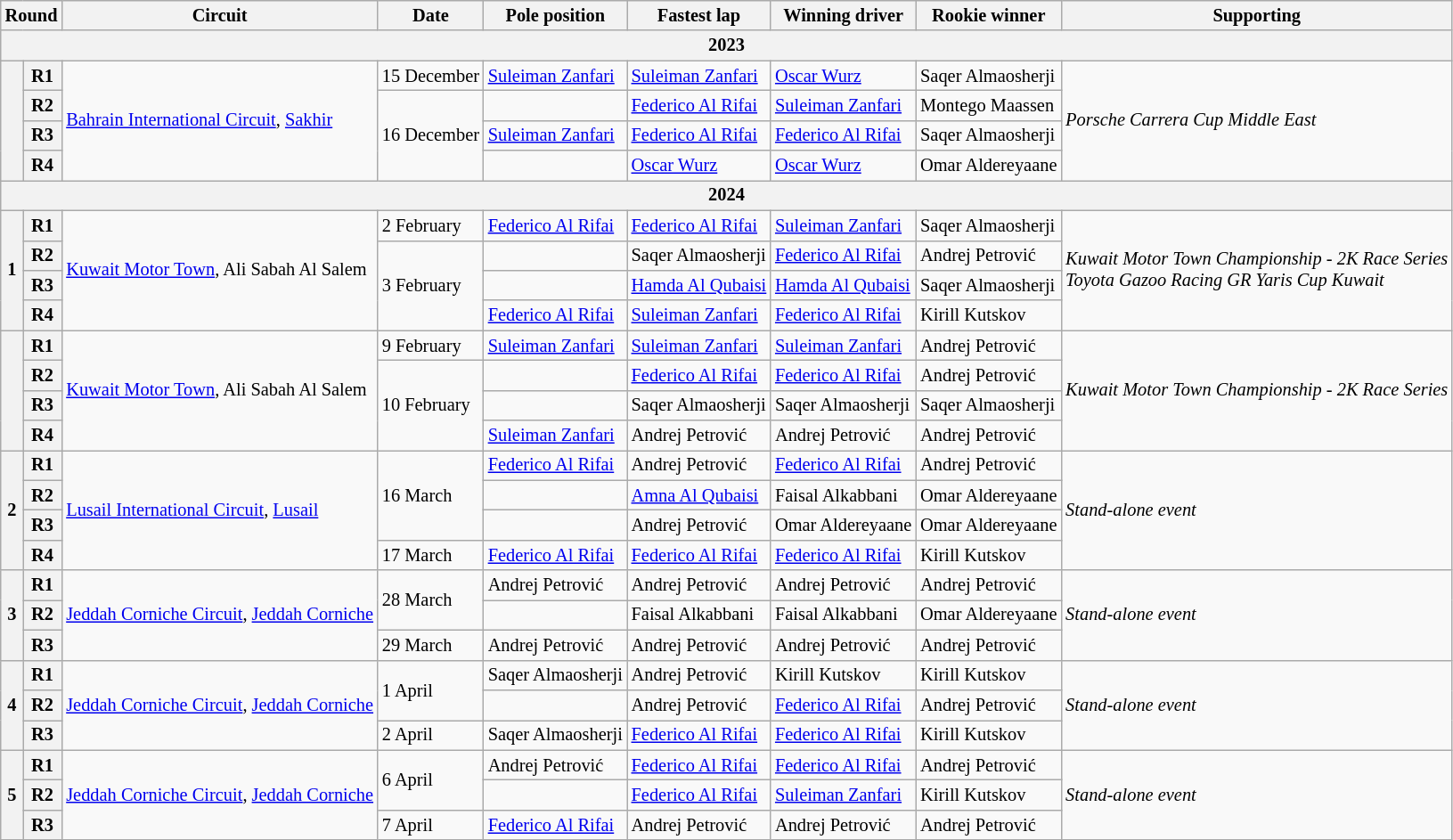<table class="wikitable" style="font-size:85%">
<tr>
<th colspan=2>Round</th>
<th>Circuit</th>
<th>Date</th>
<th nowrap>Pole position</th>
<th nowrap>Fastest lap</th>
<th nowrap>Winning driver</th>
<th nowrap>Rookie winner</th>
<th>Supporting</th>
</tr>
<tr>
<th colspan=9>2023</th>
</tr>
<tr>
<th rowspan=4 nowrap></th>
<th>R1</th>
<td rowspan=4> <a href='#'>Bahrain International Circuit</a>, <a href='#'>Sakhir</a></td>
<td nowrap>15 December</td>
<td nowrap> <a href='#'>Suleiman Zanfari</a></td>
<td nowrap> <a href='#'>Suleiman Zanfari</a></td>
<td> <a href='#'>Oscar Wurz</a></td>
<td nowrap> Saqer Almaosherji</td>
<td rowspan=4><em>Porsche Carrera Cup Middle East</em></td>
</tr>
<tr>
<th>R2</th>
<td rowspan=3 nowrap>16 December</td>
<td></td>
<td nowrap> <a href='#'>Federico Al Rifai</a></td>
<td nowrap> <a href='#'>Suleiman Zanfari</a></td>
<td nowrap> Montego Maassen</td>
</tr>
<tr>
<th>R3</th>
<td nowrap> <a href='#'>Suleiman Zanfari</a></td>
<td nowrap> <a href='#'>Federico Al Rifai</a></td>
<td nowrap> <a href='#'>Federico Al Rifai</a></td>
<td nowrap> Saqer Almaosherji</td>
</tr>
<tr>
<th>R4</th>
<td></td>
<td nowrap> <a href='#'>Oscar Wurz</a></td>
<td nowrap> <a href='#'>Oscar Wurz</a></td>
<td nowrap> Omar Aldereyaane</td>
</tr>
<tr>
<th colspan=9>2024</th>
</tr>
<tr>
<th rowspan=4>1</th>
<th>R1</th>
<td rowspan=4> <a href='#'>Kuwait Motor Town</a>, Ali Sabah Al Salem</td>
<td>2 February</td>
<td nowrap> <a href='#'>Federico Al Rifai</a></td>
<td nowrap> <a href='#'>Federico Al Rifai</a></td>
<td nowrap> <a href='#'>Suleiman Zanfari</a></td>
<td nowrap> Saqer Almaosherji</td>
<td rowspan=4 nowrap><em>Kuwait Motor Town Championship - 2K Race Series</em><br><em>Toyota Gazoo Racing GR Yaris Cup Kuwait</em></td>
</tr>
<tr>
<th>R2</th>
<td rowspan=3>3 February</td>
<td></td>
<td nowrap> Saqer Almaosherji</td>
<td nowrap> <a href='#'>Federico Al Rifai</a></td>
<td nowrap> Andrej Petrović</td>
</tr>
<tr>
<th>R3</th>
<td></td>
<td> <a href='#'>Hamda Al Qubaisi</a></td>
<td> <a href='#'>Hamda Al Qubaisi</a></td>
<td> Saqer Almaosherji</td>
</tr>
<tr>
<th>R4</th>
<td> <a href='#'>Federico Al Rifai</a></td>
<td> <a href='#'>Suleiman Zanfari</a></td>
<td> <a href='#'>Federico Al Rifai</a></td>
<td> Kirill Kutskov</td>
</tr>
<tr>
<th rowspan=4></th>
<th>R1</th>
<td rowspan=4 nowrap> <a href='#'>Kuwait Motor Town</a>, Ali Sabah Al Salem</td>
<td>9 February</td>
<td> <a href='#'>Suleiman Zanfari</a></td>
<td> <a href='#'>Suleiman Zanfari</a></td>
<td> <a href='#'>Suleiman Zanfari</a></td>
<td> Andrej Petrović</td>
<td rowspan=4><em>Kuwait Motor Town Championship - 2K Race Series</em></td>
</tr>
<tr>
<th>R2</th>
<td rowspan=3>10 February</td>
<td></td>
<td> <a href='#'>Federico Al Rifai</a></td>
<td> <a href='#'>Federico Al Rifai</a></td>
<td> Andrej Petrović</td>
</tr>
<tr>
<th>R3</th>
<td></td>
<td> Saqer Almaosherji</td>
<td> Saqer Almaosherji</td>
<td> Saqer Almaosherji</td>
</tr>
<tr>
<th>R4</th>
<td> <a href='#'>Suleiman Zanfari</a></td>
<td> Andrej Petrović</td>
<td> Andrej Petrović</td>
<td> Andrej Petrović</td>
</tr>
<tr>
<th rowspan=4>2</th>
<th>R1</th>
<td rowspan=4 nowrap> <a href='#'>Lusail International Circuit</a>, <a href='#'>Lusail</a></td>
<td rowspan=3>16 March</td>
<td> <a href='#'>Federico Al Rifai</a></td>
<td> Andrej Petrović</td>
<td> <a href='#'>Federico Al Rifai</a></td>
<td> Andrej Petrović</td>
<td rowspan=4><em>Stand-alone event</em></td>
</tr>
<tr>
<th>R2</th>
<td></td>
<td> <a href='#'>Amna Al Qubaisi</a></td>
<td> Faisal Alkabbani</td>
<td> Omar Aldereyaane</td>
</tr>
<tr>
<th>R3</th>
<td></td>
<td> Andrej Petrović</td>
<td nowrap> Omar Aldereyaane</td>
<td nowrap> Omar Aldereyaane</td>
</tr>
<tr>
<th>R4</th>
<td>17 March</td>
<td> <a href='#'>Federico Al Rifai</a></td>
<td> <a href='#'>Federico Al Rifai</a></td>
<td> <a href='#'>Federico Al Rifai</a></td>
<td> Kirill Kutskov</td>
</tr>
<tr>
<th rowspan=3>3</th>
<th>R1</th>
<td rowspan=3 nowrap> <a href='#'>Jeddah Corniche Circuit</a>, <a href='#'>Jeddah Corniche</a></td>
<td rowspan=2>28 March</td>
<td> Andrej Petrović</td>
<td> Andrej Petrović</td>
<td> Andrej Petrović</td>
<td> Andrej Petrović</td>
<td rowspan=3><em>Stand-alone event</em></td>
</tr>
<tr>
<th>R2</th>
<td></td>
<td> Faisal Alkabbani</td>
<td> Faisal Alkabbani</td>
<td> Omar Aldereyaane</td>
</tr>
<tr>
<th>R3</th>
<td>29 March</td>
<td> Andrej Petrović</td>
<td> Andrej Petrović</td>
<td> Andrej Petrović</td>
<td> Andrej Petrović</td>
</tr>
<tr>
<th rowspan=3>4</th>
<th>R1</th>
<td rowspan=3> <a href='#'>Jeddah Corniche Circuit</a>, <a href='#'>Jeddah Corniche</a></td>
<td rowspan=2>1 April</td>
<td> Saqer Almaosherji</td>
<td> Andrej Petrović</td>
<td> Kirill Kutskov</td>
<td> Kirill Kutskov</td>
<td rowspan=3><em>Stand-alone event</em></td>
</tr>
<tr>
<th>R2</th>
<td></td>
<td> Andrej Petrović</td>
<td> <a href='#'>Federico Al Rifai</a></td>
<td> Andrej Petrović</td>
</tr>
<tr>
<th>R3</th>
<td>2 April</td>
<td nowrap> Saqer Almaosherji</td>
<td nowrap> <a href='#'>Federico Al Rifai</a></td>
<td nowrap> <a href='#'>Federico Al Rifai</a></td>
<td nowrap> Kirill Kutskov</td>
</tr>
<tr>
<th rowspan=4>5</th>
<th>R1</th>
<td rowspan=4> <a href='#'>Jeddah Corniche Circuit</a>, <a href='#'>Jeddah Corniche</a></td>
<td rowspan=2>6 April</td>
<td> Andrej Petrović</td>
<td> <a href='#'>Federico Al Rifai</a></td>
<td> <a href='#'>Federico Al Rifai</a></td>
<td> Andrej Petrović</td>
<td rowspan=4><em>Stand-alone event</em></td>
</tr>
<tr>
<th>R2</th>
<td></td>
<td> <a href='#'>Federico Al Rifai</a></td>
<td> <a href='#'>Suleiman Zanfari</a></td>
<td> Kirill Kutskov</td>
</tr>
<tr>
<th>R3</th>
<td>7 April</td>
<td> <a href='#'>Federico Al Rifai</a></td>
<td> Andrej Petrović</td>
<td> Andrej Petrović</td>
<td> Andrej Petrović</td>
</tr>
</table>
